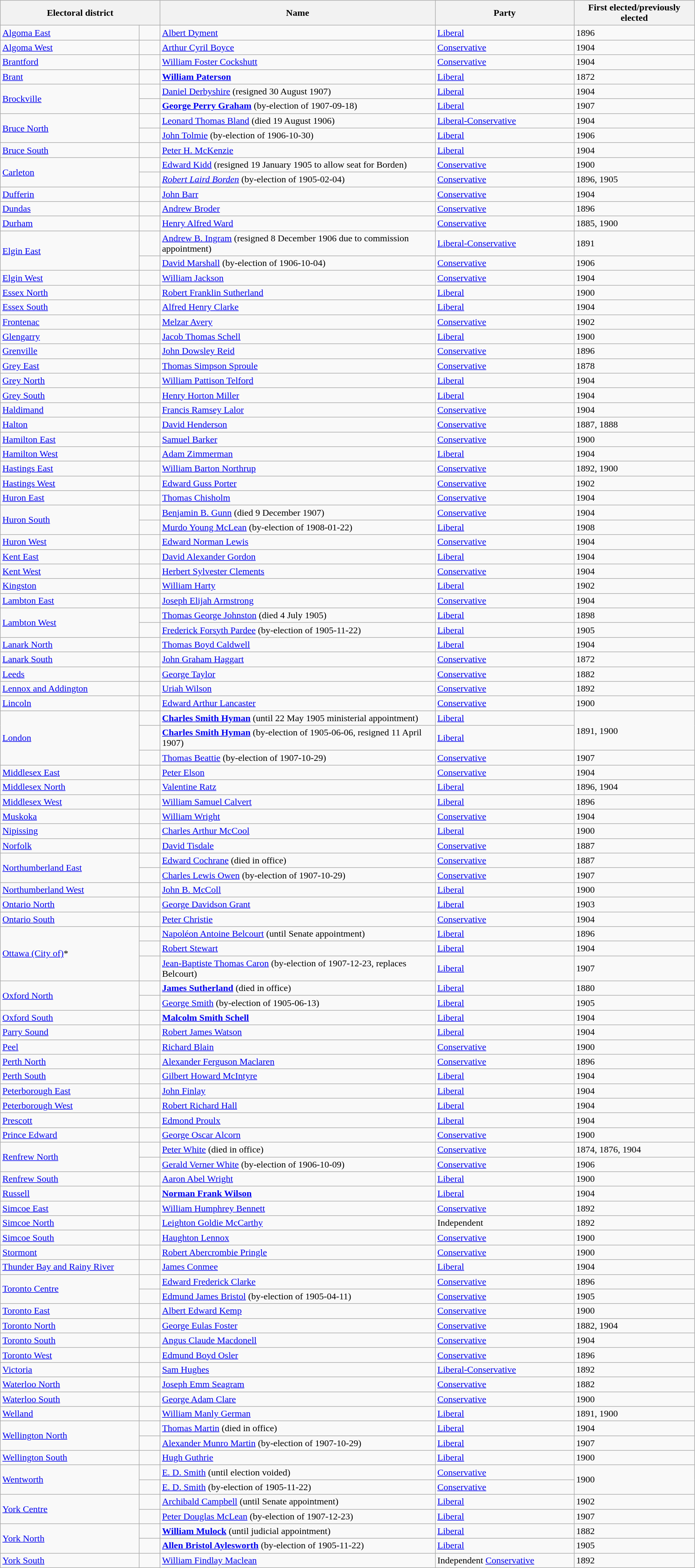<table class="wikitable" style="width:95%;">
<tr>
<th colspan="2" style="width:23%;">Electoral district</th>
<th>Name</th>
<th width=20%>Party</th>
<th>First elected/previously elected</th>
</tr>
<tr>
<td width=20%><a href='#'>Algoma East</a></td>
<td></td>
<td><a href='#'>Albert Dyment</a></td>
<td><a href='#'>Liberal</a></td>
<td>1896</td>
</tr>
<tr>
<td><a href='#'>Algoma West</a></td>
<td></td>
<td><a href='#'>Arthur Cyril Boyce</a></td>
<td><a href='#'>Conservative</a></td>
<td>1904</td>
</tr>
<tr>
<td><a href='#'>Brantford</a></td>
<td></td>
<td><a href='#'>William Foster Cockshutt</a></td>
<td><a href='#'>Conservative</a></td>
<td>1904</td>
</tr>
<tr>
<td><a href='#'>Brant</a></td>
<td></td>
<td><strong><a href='#'>William Paterson</a></strong></td>
<td><a href='#'>Liberal</a></td>
<td>1872</td>
</tr>
<tr>
<td rowspan=2><a href='#'>Brockville</a></td>
<td></td>
<td><a href='#'>Daniel Derbyshire</a> (resigned 30 August 1907)</td>
<td><a href='#'>Liberal</a></td>
<td>1904</td>
</tr>
<tr>
<td></td>
<td><strong><a href='#'>George Perry Graham</a></strong> (by-election of 1907-09-18)</td>
<td><a href='#'>Liberal</a></td>
<td>1907</td>
</tr>
<tr>
<td rowspan=2><a href='#'>Bruce North</a></td>
<td></td>
<td><a href='#'>Leonard Thomas Bland</a> (died 19 August 1906)</td>
<td><a href='#'>Liberal-Conservative</a></td>
<td>1904</td>
</tr>
<tr>
<td></td>
<td><a href='#'>John Tolmie</a> (by-election of 1906-10-30)</td>
<td><a href='#'>Liberal</a></td>
<td>1906</td>
</tr>
<tr>
<td><a href='#'>Bruce South</a></td>
<td></td>
<td><a href='#'>Peter H. McKenzie</a></td>
<td><a href='#'>Liberal</a></td>
<td>1904</td>
</tr>
<tr>
<td rowspan=2><a href='#'>Carleton</a></td>
<td></td>
<td><a href='#'>Edward Kidd</a> (resigned 19 January 1905 to allow seat for Borden)</td>
<td><a href='#'>Conservative</a></td>
<td>1900</td>
</tr>
<tr>
<td></td>
<td><em><a href='#'>Robert Laird Borden</a></em> (by-election of 1905-02-04)</td>
<td><a href='#'>Conservative</a></td>
<td>1896, 1905</td>
</tr>
<tr>
<td><a href='#'>Dufferin</a></td>
<td></td>
<td><a href='#'>John Barr</a></td>
<td><a href='#'>Conservative</a></td>
<td>1904</td>
</tr>
<tr>
<td><a href='#'>Dundas</a></td>
<td></td>
<td><a href='#'>Andrew Broder</a></td>
<td><a href='#'>Conservative</a></td>
<td>1896</td>
</tr>
<tr>
<td><a href='#'>Durham</a></td>
<td></td>
<td><a href='#'>Henry Alfred Ward</a></td>
<td><a href='#'>Conservative</a></td>
<td>1885, 1900</td>
</tr>
<tr>
<td rowspan=2><a href='#'>Elgin East</a></td>
<td></td>
<td><a href='#'>Andrew B. Ingram</a> (resigned 8 December 1906 due to commission appointment)</td>
<td><a href='#'>Liberal-Conservative</a></td>
<td>1891</td>
</tr>
<tr>
<td></td>
<td><a href='#'>David Marshall</a> (by-election of 1906-10-04)</td>
<td><a href='#'>Conservative</a></td>
<td>1906</td>
</tr>
<tr>
<td><a href='#'>Elgin West</a></td>
<td></td>
<td><a href='#'>William Jackson</a></td>
<td><a href='#'>Conservative</a></td>
<td>1904</td>
</tr>
<tr>
<td><a href='#'>Essex North</a></td>
<td></td>
<td><a href='#'>Robert Franklin Sutherland</a> </td>
<td><a href='#'>Liberal</a></td>
<td>1900</td>
</tr>
<tr>
<td><a href='#'>Essex South</a></td>
<td></td>
<td><a href='#'>Alfred Henry Clarke</a></td>
<td><a href='#'>Liberal</a></td>
<td>1904</td>
</tr>
<tr>
<td><a href='#'>Frontenac</a></td>
<td></td>
<td><a href='#'>Melzar Avery</a></td>
<td><a href='#'>Conservative</a></td>
<td>1902</td>
</tr>
<tr>
<td><a href='#'>Glengarry</a></td>
<td></td>
<td><a href='#'>Jacob Thomas Schell</a></td>
<td><a href='#'>Liberal</a></td>
<td>1900</td>
</tr>
<tr>
<td><a href='#'>Grenville</a></td>
<td></td>
<td><a href='#'>John Dowsley Reid</a></td>
<td><a href='#'>Conservative</a></td>
<td>1896</td>
</tr>
<tr>
<td><a href='#'>Grey East</a></td>
<td></td>
<td><a href='#'>Thomas Simpson Sproule</a></td>
<td><a href='#'>Conservative</a></td>
<td>1878</td>
</tr>
<tr>
<td><a href='#'>Grey North</a></td>
<td></td>
<td><a href='#'>William Pattison Telford</a></td>
<td><a href='#'>Liberal</a></td>
<td>1904</td>
</tr>
<tr>
<td><a href='#'>Grey South</a></td>
<td></td>
<td><a href='#'>Henry Horton Miller</a></td>
<td><a href='#'>Liberal</a></td>
<td>1904</td>
</tr>
<tr>
<td><a href='#'>Haldimand</a></td>
<td></td>
<td><a href='#'>Francis Ramsey Lalor</a></td>
<td><a href='#'>Conservative</a></td>
<td>1904</td>
</tr>
<tr>
<td><a href='#'>Halton</a></td>
<td></td>
<td><a href='#'>David Henderson</a></td>
<td><a href='#'>Conservative</a></td>
<td>1887, 1888</td>
</tr>
<tr>
<td><a href='#'>Hamilton East</a></td>
<td></td>
<td><a href='#'>Samuel Barker</a></td>
<td><a href='#'>Conservative</a></td>
<td>1900</td>
</tr>
<tr>
<td><a href='#'>Hamilton West</a></td>
<td></td>
<td><a href='#'>Adam Zimmerman</a></td>
<td><a href='#'>Liberal</a></td>
<td>1904</td>
</tr>
<tr>
<td><a href='#'>Hastings East</a></td>
<td></td>
<td><a href='#'>William Barton Northrup</a></td>
<td><a href='#'>Conservative</a></td>
<td>1892, 1900</td>
</tr>
<tr>
<td><a href='#'>Hastings West</a></td>
<td></td>
<td><a href='#'>Edward Guss Porter</a></td>
<td><a href='#'>Conservative</a></td>
<td>1902</td>
</tr>
<tr>
<td><a href='#'>Huron East</a></td>
<td></td>
<td><a href='#'>Thomas Chisholm</a></td>
<td><a href='#'>Conservative</a></td>
<td>1904</td>
</tr>
<tr>
<td rowspan=2><a href='#'>Huron South</a></td>
<td></td>
<td><a href='#'>Benjamin B. Gunn</a> (died 9 December 1907)</td>
<td><a href='#'>Conservative</a></td>
<td>1904</td>
</tr>
<tr>
<td></td>
<td><a href='#'>Murdo Young McLean</a> (by-election of 1908-01-22)</td>
<td><a href='#'>Liberal</a></td>
<td>1908</td>
</tr>
<tr>
<td><a href='#'>Huron West</a></td>
<td></td>
<td><a href='#'>Edward Norman Lewis</a></td>
<td><a href='#'>Conservative</a></td>
<td>1904</td>
</tr>
<tr>
<td><a href='#'>Kent East</a></td>
<td></td>
<td><a href='#'>David Alexander Gordon</a></td>
<td><a href='#'>Liberal</a></td>
<td>1904</td>
</tr>
<tr>
<td><a href='#'>Kent West</a></td>
<td></td>
<td><a href='#'>Herbert Sylvester Clements</a></td>
<td><a href='#'>Conservative</a></td>
<td>1904</td>
</tr>
<tr>
<td><a href='#'>Kingston</a></td>
<td></td>
<td><a href='#'>William Harty</a></td>
<td><a href='#'>Liberal</a></td>
<td>1902</td>
</tr>
<tr>
<td><a href='#'>Lambton East</a></td>
<td></td>
<td><a href='#'>Joseph Elijah Armstrong</a></td>
<td><a href='#'>Conservative</a></td>
<td>1904</td>
</tr>
<tr>
<td rowspan=2><a href='#'>Lambton West</a></td>
<td></td>
<td><a href='#'>Thomas George Johnston</a> (died 4 July 1905)</td>
<td><a href='#'>Liberal</a></td>
<td>1898</td>
</tr>
<tr>
<td></td>
<td><a href='#'>Frederick Forsyth Pardee</a> (by-election of 1905-11-22)</td>
<td><a href='#'>Liberal</a></td>
<td>1905</td>
</tr>
<tr>
<td><a href='#'>Lanark North</a></td>
<td></td>
<td><a href='#'>Thomas Boyd Caldwell</a></td>
<td><a href='#'>Liberal</a></td>
<td>1904</td>
</tr>
<tr>
<td><a href='#'>Lanark South</a></td>
<td></td>
<td><a href='#'>John Graham Haggart</a></td>
<td><a href='#'>Conservative</a></td>
<td>1872</td>
</tr>
<tr>
<td><a href='#'>Leeds</a></td>
<td></td>
<td><a href='#'>George Taylor</a></td>
<td><a href='#'>Conservative</a></td>
<td>1882</td>
</tr>
<tr>
<td><a href='#'>Lennox and Addington</a></td>
<td></td>
<td><a href='#'>Uriah Wilson</a></td>
<td><a href='#'>Conservative</a></td>
<td>1892</td>
</tr>
<tr>
<td><a href='#'>Lincoln</a></td>
<td></td>
<td><a href='#'>Edward Arthur Lancaster</a></td>
<td><a href='#'>Conservative</a></td>
<td>1900</td>
</tr>
<tr>
<td rowspan=3><a href='#'>London</a></td>
<td></td>
<td><strong><a href='#'>Charles Smith Hyman</a></strong> (until 22 May 1905 ministerial appointment)</td>
<td><a href='#'>Liberal</a></td>
<td rowspan=2>1891, 1900</td>
</tr>
<tr>
<td></td>
<td><strong><a href='#'>Charles Smith Hyman</a></strong> (by-election of 1905-06-06, resigned 11 April 1907)</td>
<td><a href='#'>Liberal</a></td>
</tr>
<tr>
<td></td>
<td><a href='#'>Thomas Beattie</a> (by-election of 1907-10-29)</td>
<td><a href='#'>Conservative</a></td>
<td>1907</td>
</tr>
<tr>
<td><a href='#'>Middlesex East</a></td>
<td></td>
<td><a href='#'>Peter Elson</a></td>
<td><a href='#'>Conservative</a></td>
<td>1904</td>
</tr>
<tr>
<td><a href='#'>Middlesex North</a></td>
<td></td>
<td><a href='#'>Valentine Ratz</a></td>
<td><a href='#'>Liberal</a></td>
<td>1896, 1904</td>
</tr>
<tr>
<td><a href='#'>Middlesex West</a></td>
<td></td>
<td><a href='#'>William Samuel Calvert</a></td>
<td><a href='#'>Liberal</a></td>
<td>1896</td>
</tr>
<tr>
<td><a href='#'>Muskoka</a></td>
<td></td>
<td><a href='#'>William Wright</a></td>
<td><a href='#'>Conservative</a></td>
<td>1904</td>
</tr>
<tr>
<td><a href='#'>Nipissing</a></td>
<td></td>
<td><a href='#'>Charles Arthur McCool</a></td>
<td><a href='#'>Liberal</a></td>
<td>1900</td>
</tr>
<tr>
<td><a href='#'>Norfolk</a></td>
<td></td>
<td><a href='#'>David Tisdale</a></td>
<td><a href='#'>Conservative</a></td>
<td>1887</td>
</tr>
<tr>
<td rowspan=2><a href='#'>Northumberland East</a></td>
<td></td>
<td><a href='#'>Edward Cochrane</a> (died in office)</td>
<td><a href='#'>Conservative</a></td>
<td>1887</td>
</tr>
<tr>
<td></td>
<td><a href='#'>Charles Lewis Owen</a> (by-election of 1907-10-29)</td>
<td><a href='#'>Conservative</a></td>
<td>1907</td>
</tr>
<tr>
<td><a href='#'>Northumberland West</a></td>
<td></td>
<td><a href='#'>John B. McColl</a></td>
<td><a href='#'>Liberal</a></td>
<td>1900</td>
</tr>
<tr>
<td><a href='#'>Ontario North</a></td>
<td></td>
<td><a href='#'>George Davidson Grant</a></td>
<td><a href='#'>Liberal</a></td>
<td>1903</td>
</tr>
<tr>
<td><a href='#'>Ontario South</a></td>
<td></td>
<td><a href='#'>Peter Christie</a></td>
<td><a href='#'>Conservative</a></td>
<td>1904</td>
</tr>
<tr>
<td rowspan=3><a href='#'>Ottawa (City of)</a>*</td>
<td></td>
<td><a href='#'>Napoléon Antoine Belcourt</a> (until Senate appointment)</td>
<td><a href='#'>Liberal</a></td>
<td>1896</td>
</tr>
<tr>
<td></td>
<td><a href='#'>Robert Stewart</a></td>
<td><a href='#'>Liberal</a></td>
<td>1904</td>
</tr>
<tr>
<td></td>
<td><a href='#'>Jean-Baptiste Thomas Caron</a> (by-election of 1907-12-23, replaces Belcourt)</td>
<td><a href='#'>Liberal</a></td>
<td>1907</td>
</tr>
<tr>
<td rowspan=2><a href='#'>Oxford North</a></td>
<td></td>
<td><strong><a href='#'>James Sutherland</a></strong> (died in office)</td>
<td><a href='#'>Liberal</a></td>
<td>1880</td>
</tr>
<tr>
<td></td>
<td><a href='#'>George Smith</a> (by-election of 1905-06-13)</td>
<td><a href='#'>Liberal</a></td>
<td>1905</td>
</tr>
<tr>
<td><a href='#'>Oxford South</a></td>
<td></td>
<td><strong><a href='#'>Malcolm Smith Schell</a></strong></td>
<td><a href='#'>Liberal</a></td>
<td>1904</td>
</tr>
<tr>
<td><a href='#'>Parry Sound</a></td>
<td></td>
<td><a href='#'>Robert James Watson</a></td>
<td><a href='#'>Liberal</a></td>
<td>1904</td>
</tr>
<tr>
<td><a href='#'>Peel</a></td>
<td></td>
<td><a href='#'>Richard Blain</a></td>
<td><a href='#'>Conservative</a></td>
<td>1900</td>
</tr>
<tr>
<td><a href='#'>Perth North</a></td>
<td></td>
<td><a href='#'>Alexander Ferguson Maclaren</a></td>
<td><a href='#'>Conservative</a></td>
<td>1896</td>
</tr>
<tr>
<td><a href='#'>Perth South</a></td>
<td></td>
<td><a href='#'>Gilbert Howard McIntyre</a></td>
<td><a href='#'>Liberal</a></td>
<td>1904</td>
</tr>
<tr>
<td><a href='#'>Peterborough East</a></td>
<td></td>
<td><a href='#'>John Finlay</a></td>
<td><a href='#'>Liberal</a></td>
<td>1904</td>
</tr>
<tr>
<td><a href='#'>Peterborough West</a></td>
<td></td>
<td><a href='#'>Robert Richard Hall</a></td>
<td><a href='#'>Liberal</a></td>
<td>1904</td>
</tr>
<tr>
<td><a href='#'>Prescott</a></td>
<td></td>
<td><a href='#'>Edmond Proulx</a></td>
<td><a href='#'>Liberal</a></td>
<td>1904</td>
</tr>
<tr>
<td><a href='#'>Prince Edward</a></td>
<td></td>
<td><a href='#'>George Oscar Alcorn</a></td>
<td><a href='#'>Conservative</a></td>
<td>1900</td>
</tr>
<tr>
<td rowspan=2><a href='#'>Renfrew North</a></td>
<td></td>
<td><a href='#'>Peter White</a> (died in office)</td>
<td><a href='#'>Conservative</a></td>
<td>1874, 1876, 1904</td>
</tr>
<tr>
<td></td>
<td><a href='#'>Gerald Verner White</a> (by-election of 1906-10-09)</td>
<td><a href='#'>Conservative</a></td>
<td>1906</td>
</tr>
<tr>
<td><a href='#'>Renfrew South</a></td>
<td></td>
<td><a href='#'>Aaron Abel Wright</a></td>
<td><a href='#'>Liberal</a></td>
<td>1900</td>
</tr>
<tr>
<td><a href='#'>Russell</a></td>
<td></td>
<td><strong><a href='#'>Norman Frank Wilson</a></strong></td>
<td><a href='#'>Liberal</a></td>
<td>1904</td>
</tr>
<tr>
<td><a href='#'>Simcoe East</a></td>
<td></td>
<td><a href='#'>William Humphrey Bennett</a></td>
<td><a href='#'>Conservative</a></td>
<td>1892</td>
</tr>
<tr>
<td><a href='#'>Simcoe North</a></td>
<td></td>
<td><a href='#'>Leighton Goldie McCarthy</a></td>
<td>Independent</td>
<td>1892</td>
</tr>
<tr>
<td><a href='#'>Simcoe South</a></td>
<td></td>
<td><a href='#'>Haughton Lennox</a></td>
<td><a href='#'>Conservative</a></td>
<td>1900</td>
</tr>
<tr>
<td><a href='#'>Stormont</a></td>
<td></td>
<td><a href='#'>Robert Abercrombie Pringle</a></td>
<td><a href='#'>Conservative</a></td>
<td>1900</td>
</tr>
<tr>
<td><a href='#'>Thunder Bay and Rainy River</a></td>
<td></td>
<td><a href='#'>James Conmee</a></td>
<td><a href='#'>Liberal</a></td>
<td>1904</td>
</tr>
<tr>
<td rowspan=2><a href='#'>Toronto Centre</a></td>
<td></td>
<td><a href='#'>Edward Frederick Clarke</a></td>
<td><a href='#'>Conservative</a></td>
<td>1896</td>
</tr>
<tr>
<td></td>
<td><a href='#'>Edmund James Bristol</a> (by-election of 1905-04-11)</td>
<td><a href='#'>Conservative</a></td>
<td>1905</td>
</tr>
<tr>
<td><a href='#'>Toronto East</a></td>
<td></td>
<td><a href='#'>Albert Edward Kemp</a></td>
<td><a href='#'>Conservative</a></td>
<td>1900</td>
</tr>
<tr>
<td><a href='#'>Toronto North</a></td>
<td></td>
<td><a href='#'>George Eulas Foster</a></td>
<td><a href='#'>Conservative</a></td>
<td>1882, 1904</td>
</tr>
<tr>
<td><a href='#'>Toronto South</a></td>
<td></td>
<td><a href='#'>Angus Claude Macdonell</a></td>
<td><a href='#'>Conservative</a></td>
<td>1904</td>
</tr>
<tr>
<td><a href='#'>Toronto West</a></td>
<td></td>
<td><a href='#'>Edmund Boyd Osler</a></td>
<td><a href='#'>Conservative</a></td>
<td>1896</td>
</tr>
<tr>
<td><a href='#'>Victoria</a></td>
<td></td>
<td><a href='#'>Sam Hughes</a></td>
<td><a href='#'>Liberal-Conservative</a></td>
<td>1892</td>
</tr>
<tr>
<td><a href='#'>Waterloo North</a></td>
<td></td>
<td><a href='#'>Joseph Emm Seagram</a></td>
<td><a href='#'>Conservative</a></td>
<td>1882</td>
</tr>
<tr>
<td><a href='#'>Waterloo South</a></td>
<td></td>
<td><a href='#'>George Adam Clare</a></td>
<td><a href='#'>Conservative</a></td>
<td>1900</td>
</tr>
<tr>
<td><a href='#'>Welland</a></td>
<td></td>
<td><a href='#'>William Manly German</a></td>
<td><a href='#'>Liberal</a></td>
<td>1891, 1900</td>
</tr>
<tr>
<td rowspan=2><a href='#'>Wellington North</a></td>
<td></td>
<td><a href='#'>Thomas Martin</a> (died in office)</td>
<td><a href='#'>Liberal</a></td>
<td>1904</td>
</tr>
<tr>
<td></td>
<td><a href='#'>Alexander Munro Martin</a> (by-election of 1907-10-29)</td>
<td><a href='#'>Liberal</a></td>
<td>1907</td>
</tr>
<tr>
<td><a href='#'>Wellington South</a></td>
<td></td>
<td><a href='#'>Hugh Guthrie</a></td>
<td><a href='#'>Liberal</a></td>
<td>1900</td>
</tr>
<tr>
<td rowspan=2><a href='#'>Wentworth</a></td>
<td></td>
<td><a href='#'>E. D. Smith</a> (until election voided)</td>
<td><a href='#'>Conservative</a></td>
<td rowspan=2>1900</td>
</tr>
<tr>
<td></td>
<td><a href='#'>E. D. Smith</a> (by-election of 1905-11-22)</td>
<td><a href='#'>Conservative</a></td>
</tr>
<tr>
<td rowspan=2><a href='#'>York Centre</a></td>
<td></td>
<td><a href='#'>Archibald Campbell</a> (until Senate appointment)</td>
<td><a href='#'>Liberal</a></td>
<td>1902</td>
</tr>
<tr>
<td></td>
<td><a href='#'>Peter Douglas McLean</a> (by-election of 1907-12-23)</td>
<td><a href='#'>Liberal</a></td>
<td>1907</td>
</tr>
<tr>
<td rowspan=2><a href='#'>York North</a></td>
<td></td>
<td><strong><a href='#'>William Mulock</a></strong> (until judicial appointment)</td>
<td><a href='#'>Liberal</a></td>
<td>1882</td>
</tr>
<tr>
<td></td>
<td><strong><a href='#'>Allen Bristol Aylesworth</a></strong> (by-election of 1905-11-22)</td>
<td><a href='#'>Liberal</a></td>
<td>1905</td>
</tr>
<tr>
<td><a href='#'>York South</a></td>
<td></td>
<td><a href='#'>William Findlay Maclean</a></td>
<td>Independent <a href='#'>Conservative</a></td>
<td>1892</td>
</tr>
</table>
